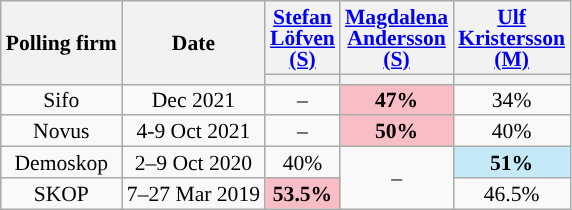<table class="wikitable sortable" style="text-align:center;font-size:90%;line-height:14px;">
<tr style="height:40px;">
<th rowspan="2">Polling firm</th>
<th rowspan="2">Date</th>
<th class="sortable" style="width:40px;"><a href='#'>Stefan Löfven (S)</a></th>
<th class="sortable" style="width:40px;"><a href='#'>Magdalena Andersson (S)</a></th>
<th class="sortable" style="width:40px;"><a href='#'>Ulf Kristersson (M)</a></th>
</tr>
<tr>
<th style="background:"></th>
<th style="background:"></th>
<th style="background:"></th>
</tr>
<tr>
<td>Sifo</td>
<td>Dec 2021</td>
<td>–</td>
<td style="background:#F9BDC5;"><strong>47%</strong></td>
<td>34%</td>
</tr>
<tr>
<td>Novus</td>
<td>4-9 Oct 2021</td>
<td>–</td>
<td style="background:#F9BDC5;"><strong>50%</strong></td>
<td>40%</td>
</tr>
<tr>
<td>Demoskop</td>
<td>2–9 Oct 2020</td>
<td>40%</td>
<td rowspan="2">–</td>
<td style="background:#C6E9F7;"><strong>51%</strong></td>
</tr>
<tr>
<td>SKOP</td>
<td>7–27 Mar 2019</td>
<td style="background:#F9BDC5;"><strong>53.5%</strong></td>
<td>46.5%</td>
</tr>
</table>
